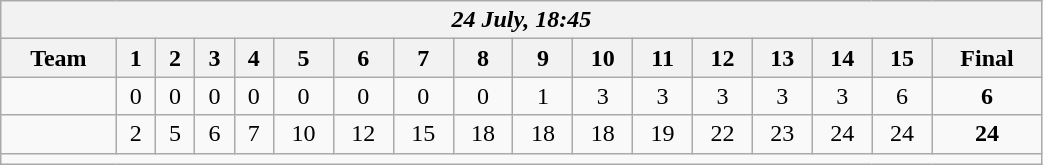<table class=wikitable style="text-align:center; width: 55%">
<tr>
<th colspan=17><em>24 July, 18:45</em></th>
</tr>
<tr>
<th>Team</th>
<th>1</th>
<th>2</th>
<th>3</th>
<th>4</th>
<th>5</th>
<th>6</th>
<th>7</th>
<th>8</th>
<th>9</th>
<th>10</th>
<th>11</th>
<th>12</th>
<th>13</th>
<th>14</th>
<th>15</th>
<th>Final</th>
</tr>
<tr>
<td align=left></td>
<td>0</td>
<td>0</td>
<td>0</td>
<td>0</td>
<td>0</td>
<td>0</td>
<td>0</td>
<td>0</td>
<td>1</td>
<td>3</td>
<td>3</td>
<td>3</td>
<td>3</td>
<td>3</td>
<td>6</td>
<td><strong>6</strong></td>
</tr>
<tr>
<td align=left><strong></strong></td>
<td>2</td>
<td>5</td>
<td>6</td>
<td>7</td>
<td>10</td>
<td>12</td>
<td>15</td>
<td>18</td>
<td>18</td>
<td>18</td>
<td>19</td>
<td>22</td>
<td>23</td>
<td>24</td>
<td>24</td>
<td><strong>24</strong></td>
</tr>
<tr>
<td colspan=17></td>
</tr>
</table>
